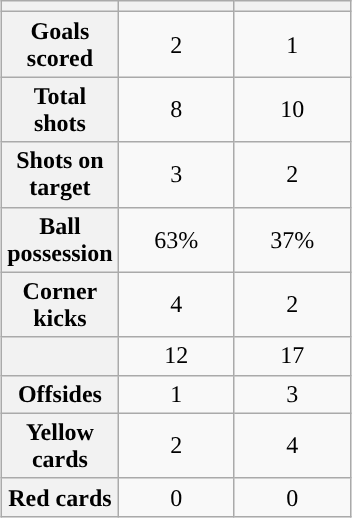<table class="wikitable" style="text-align: center; margin: 0 auto;">
<tr>
<th scope="col" style="width:70px"></th>
<th scope="col" style="width:70px"></th>
<th scope="col" style="width:70px"></th>
</tr>
<tr>
<th scope=row>Goals scored</th>
<td>2</td>
<td>1</td>
</tr>
<tr>
<th scope=row>Total shots</th>
<td>8</td>
<td>10</td>
</tr>
<tr>
<th scope=row>Shots on target</th>
<td>3</td>
<td>2</td>
</tr>
<tr>
<th scope=row>Ball possession</th>
<td>63%</td>
<td>37%</td>
</tr>
<tr>
<th scope=row>Corner kicks</th>
<td>4</td>
<td>2</td>
</tr>
<tr>
<th scope=row></th>
<td>12</td>
<td>17</td>
</tr>
<tr>
<th scope=row>Offsides</th>
<td>1</td>
<td>3</td>
</tr>
<tr>
<th scope=row>Yellow cards</th>
<td>2</td>
<td>4</td>
</tr>
<tr>
<th scope=row>Red cards</th>
<td>0</td>
<td>0</td>
</tr>
</table>
